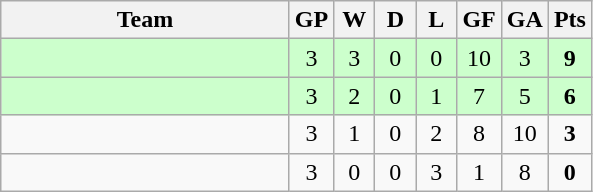<table class="wikitable" style="text-align:center;">
<tr>
<th width=185>Team</th>
<th width=20>GP</th>
<th width=20>W</th>
<th width=20>D</th>
<th width=20>L</th>
<th width=20>GF</th>
<th width=20>GA</th>
<th width=20>Pts</th>
</tr>
<tr bgcolor=#ccffcc align=center>
<td style="text-align:left;"></td>
<td>3</td>
<td>3</td>
<td>0</td>
<td>0</td>
<td>10</td>
<td>3</td>
<td><strong>9</strong></td>
</tr>
<tr bgcolor=#ccffcc align=center>
<td style="text-align:left;"></td>
<td>3</td>
<td>2</td>
<td>0</td>
<td>1</td>
<td>7</td>
<td>5</td>
<td><strong>6</strong></td>
</tr>
<tr align=center>
<td style="text-align:left;"></td>
<td>3</td>
<td>1</td>
<td>0</td>
<td>2</td>
<td>8</td>
<td>10</td>
<td><strong>3</strong></td>
</tr>
<tr align=center>
<td style="text-align:left;"></td>
<td>3</td>
<td>0</td>
<td>0</td>
<td>3</td>
<td>1</td>
<td>8</td>
<td><strong>0</strong></td>
</tr>
</table>
